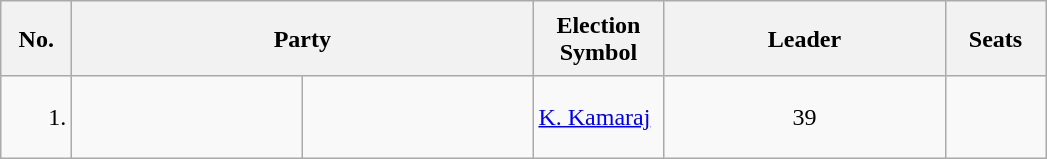<table class="wikitable">
<tr style="height: 50px;">
<th scope="col" style="width:40px;">No.<br></th>
<th scope="col" style="width:300px;"colspan="2">Party</th>
<th scope="col" style="width:80px;">Election Symbol</th>
<th scope="col" style="width:180px;">Leader</th>
<th scope="col" style="width:60px;">Seats</th>
</tr>
<tr style="height: 55px;">
<td style="text-align:right;">1.</td>
<td></td>
<td style="text-align:center;"></td>
<td><a href='#'>K. Kamaraj</a></td>
<td style="text-align:center;">39</td>
</tr>
</table>
